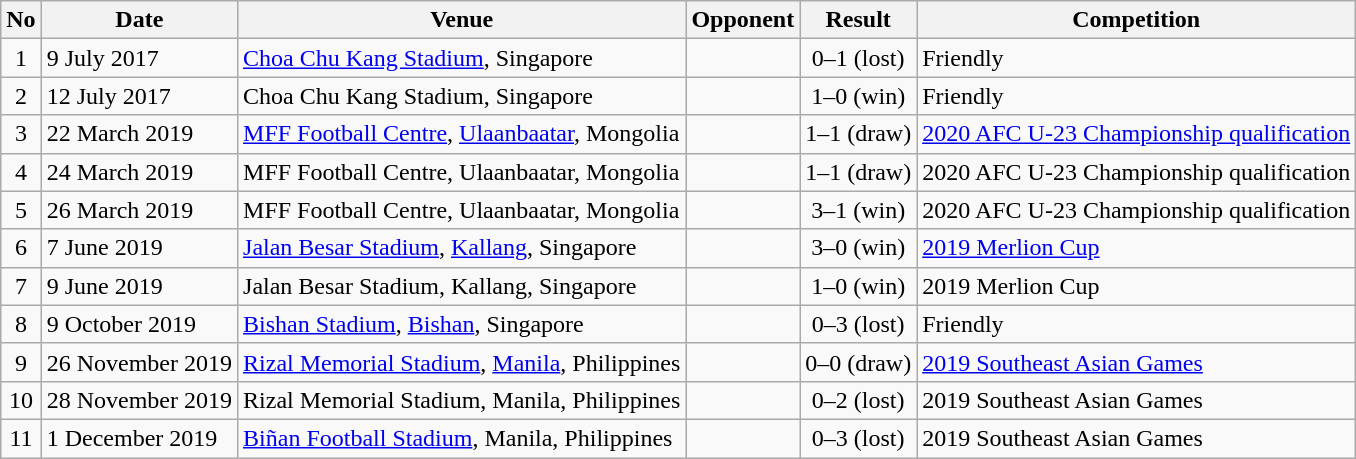<table class="wikitable">
<tr>
<th>No</th>
<th>Date</th>
<th>Venue</th>
<th>Opponent</th>
<th>Result</th>
<th>Competition</th>
</tr>
<tr>
<td align=center>1</td>
<td>9 July 2017</td>
<td><a href='#'>Choa Chu Kang Stadium</a>, Singapore</td>
<td></td>
<td align=center>0–1 (lost)</td>
<td>Friendly</td>
</tr>
<tr>
<td align=center>2</td>
<td>12 July 2017</td>
<td>Choa Chu Kang Stadium, Singapore</td>
<td></td>
<td align=center>1–0 (win)</td>
<td>Friendly</td>
</tr>
<tr>
<td align=center>3</td>
<td>22 March 2019</td>
<td><a href='#'>MFF Football Centre</a>, <a href='#'>Ulaanbaatar</a>, Mongolia</td>
<td></td>
<td align=center>1–1 (draw)</td>
<td><a href='#'>2020 AFC U-23 Championship qualification</a></td>
</tr>
<tr>
<td align=center>4</td>
<td>24 March 2019</td>
<td>MFF Football Centre, Ulaanbaatar, Mongolia</td>
<td></td>
<td align=center>1–1 (draw)</td>
<td>2020 AFC U-23 Championship qualification</td>
</tr>
<tr>
<td align=center>5</td>
<td>26 March 2019</td>
<td>MFF Football Centre, Ulaanbaatar, Mongolia</td>
<td></td>
<td align=center>3–1 (win)</td>
<td>2020 AFC U-23 Championship qualification</td>
</tr>
<tr>
<td align=center>6</td>
<td>7 June 2019</td>
<td><a href='#'>Jalan Besar Stadium</a>, <a href='#'>Kallang</a>, Singapore</td>
<td></td>
<td align=center>3–0 (win)</td>
<td><a href='#'>2019 Merlion Cup</a></td>
</tr>
<tr>
<td align=center>7</td>
<td>9 June 2019</td>
<td>Jalan Besar Stadium, Kallang, Singapore</td>
<td></td>
<td align=center>1–0 (win)</td>
<td>2019 Merlion Cup</td>
</tr>
<tr>
<td align=center>8</td>
<td>9 October 2019</td>
<td><a href='#'>Bishan Stadium</a>, <a href='#'>Bishan</a>, Singapore</td>
<td></td>
<td align=center>0–3 (lost)</td>
<td>Friendly</td>
</tr>
<tr>
<td align=center>9</td>
<td>26 November 2019</td>
<td><a href='#'>Rizal Memorial Stadium</a>, <a href='#'>Manila</a>, Philippines</td>
<td></td>
<td align=center>0–0 (draw)</td>
<td><a href='#'>2019 Southeast Asian Games</a></td>
</tr>
<tr>
<td align=center>10</td>
<td>28 November 2019</td>
<td>Rizal Memorial Stadium, Manila, Philippines</td>
<td></td>
<td align=center>0–2 (lost)</td>
<td>2019 Southeast Asian Games</td>
</tr>
<tr>
<td align=center>11</td>
<td>1 December 2019</td>
<td><a href='#'>Biñan Football Stadium</a>, Manila, Philippines</td>
<td></td>
<td align=center>0–3 (lost)</td>
<td>2019 Southeast Asian Games</td>
</tr>
</table>
